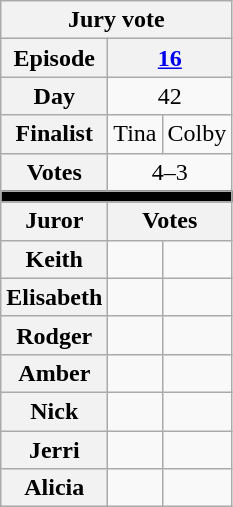<table class="wikitable nowrap" style="text-align:center;">
<tr>
<th colspan="3">Jury vote</th>
</tr>
<tr>
<th>Episode</th>
<th colspan="2"><a href='#'>16</a></th>
</tr>
<tr>
<th>Day</th>
<td colspan="2">42</td>
</tr>
<tr>
<th>Finalist</th>
<td>Tina</td>
<td>Colby</td>
</tr>
<tr>
<th>Votes</th>
<td colspan="2">4–3</td>
</tr>
<tr>
<td style="background-color:black;" colspan="3"></td>
</tr>
<tr>
<th>Juror</th>
<th colspan="2">Votes</th>
</tr>
<tr>
<th>Keith</th>
<td></td>
<td></td>
</tr>
<tr>
<th>Elisabeth</th>
<td></td>
<td></td>
</tr>
<tr>
<th>Rodger</th>
<td></td>
<td></td>
</tr>
<tr>
<th>Amber</th>
<td></td>
<td></td>
</tr>
<tr>
<th>Nick</th>
<td></td>
<td></td>
</tr>
<tr>
<th>Jerri</th>
<td></td>
<td></td>
</tr>
<tr>
<th>Alicia</th>
<td></td>
<td></td>
</tr>
</table>
